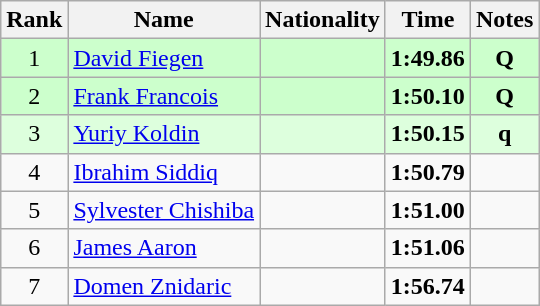<table class="wikitable sortable" style="text-align:center">
<tr>
<th>Rank</th>
<th>Name</th>
<th>Nationality</th>
<th>Time</th>
<th>Notes</th>
</tr>
<tr bgcolor=ccffcc>
<td>1</td>
<td align=left><a href='#'>David Fiegen</a></td>
<td align=left></td>
<td><strong>1:49.86</strong></td>
<td><strong>Q</strong></td>
</tr>
<tr bgcolor=ccffcc>
<td>2</td>
<td align=left><a href='#'>Frank Francois</a></td>
<td align=left></td>
<td><strong>1:50.10</strong></td>
<td><strong>Q</strong></td>
</tr>
<tr bgcolor=ddffdd>
<td>3</td>
<td align=left><a href='#'>Yuriy Koldin</a></td>
<td align=left></td>
<td><strong>1:50.15</strong></td>
<td><strong>q</strong></td>
</tr>
<tr>
<td>4</td>
<td align=left><a href='#'>Ibrahim Siddiq</a></td>
<td align=left></td>
<td><strong>1:50.79</strong></td>
<td></td>
</tr>
<tr>
<td>5</td>
<td align=left><a href='#'>Sylvester Chishiba</a></td>
<td align=left></td>
<td><strong>1:51.00</strong></td>
<td></td>
</tr>
<tr>
<td>6</td>
<td align=left><a href='#'>James Aaron</a></td>
<td align=left></td>
<td><strong>1:51.06</strong></td>
<td></td>
</tr>
<tr>
<td>7</td>
<td align=left><a href='#'>Domen Znidaric</a></td>
<td align=left></td>
<td><strong>1:56.74</strong></td>
<td></td>
</tr>
</table>
